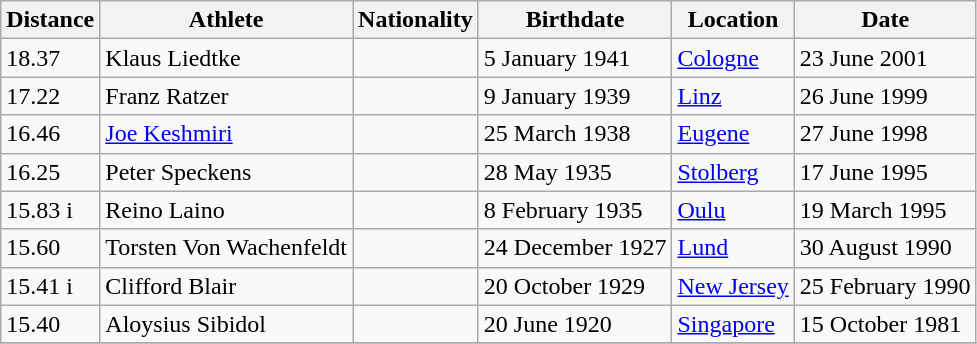<table class="wikitable">
<tr>
<th>Distance</th>
<th>Athlete</th>
<th>Nationality</th>
<th>Birthdate</th>
<th>Location</th>
<th>Date</th>
</tr>
<tr>
<td>18.37</td>
<td>Klaus Liedtke</td>
<td></td>
<td>5 January 1941</td>
<td><a href='#'>Cologne</a></td>
<td>23 June 2001</td>
</tr>
<tr>
<td>17.22</td>
<td>Franz Ratzer</td>
<td></td>
<td>9 January 1939</td>
<td><a href='#'>Linz</a></td>
<td>26 June 1999</td>
</tr>
<tr>
<td>16.46</td>
<td><a href='#'>Joe Keshmiri</a></td>
<td></td>
<td>25 March 1938</td>
<td><a href='#'>Eugene</a></td>
<td>27 June 1998</td>
</tr>
<tr>
<td>16.25</td>
<td>Peter Speckens</td>
<td></td>
<td>28 May 1935</td>
<td><a href='#'>Stolberg</a></td>
<td>17 June 1995</td>
</tr>
<tr>
<td>15.83 i</td>
<td>Reino Laino</td>
<td></td>
<td>8 February 1935</td>
<td><a href='#'>Oulu</a></td>
<td>19 March 1995</td>
</tr>
<tr>
<td>15.60</td>
<td>Torsten Von Wachenfeldt</td>
<td></td>
<td>24 December 1927</td>
<td><a href='#'>Lund</a></td>
<td>30 August 1990</td>
</tr>
<tr>
<td>15.41 i</td>
<td>Clifford Blair</td>
<td></td>
<td>20 October 1929</td>
<td><a href='#'>New Jersey</a></td>
<td>25 February 1990</td>
</tr>
<tr>
<td>15.40</td>
<td>Aloysius Sibidol</td>
<td></td>
<td>20 June 1920</td>
<td><a href='#'>Singapore</a></td>
<td>15 October 1981</td>
</tr>
<tr>
</tr>
</table>
